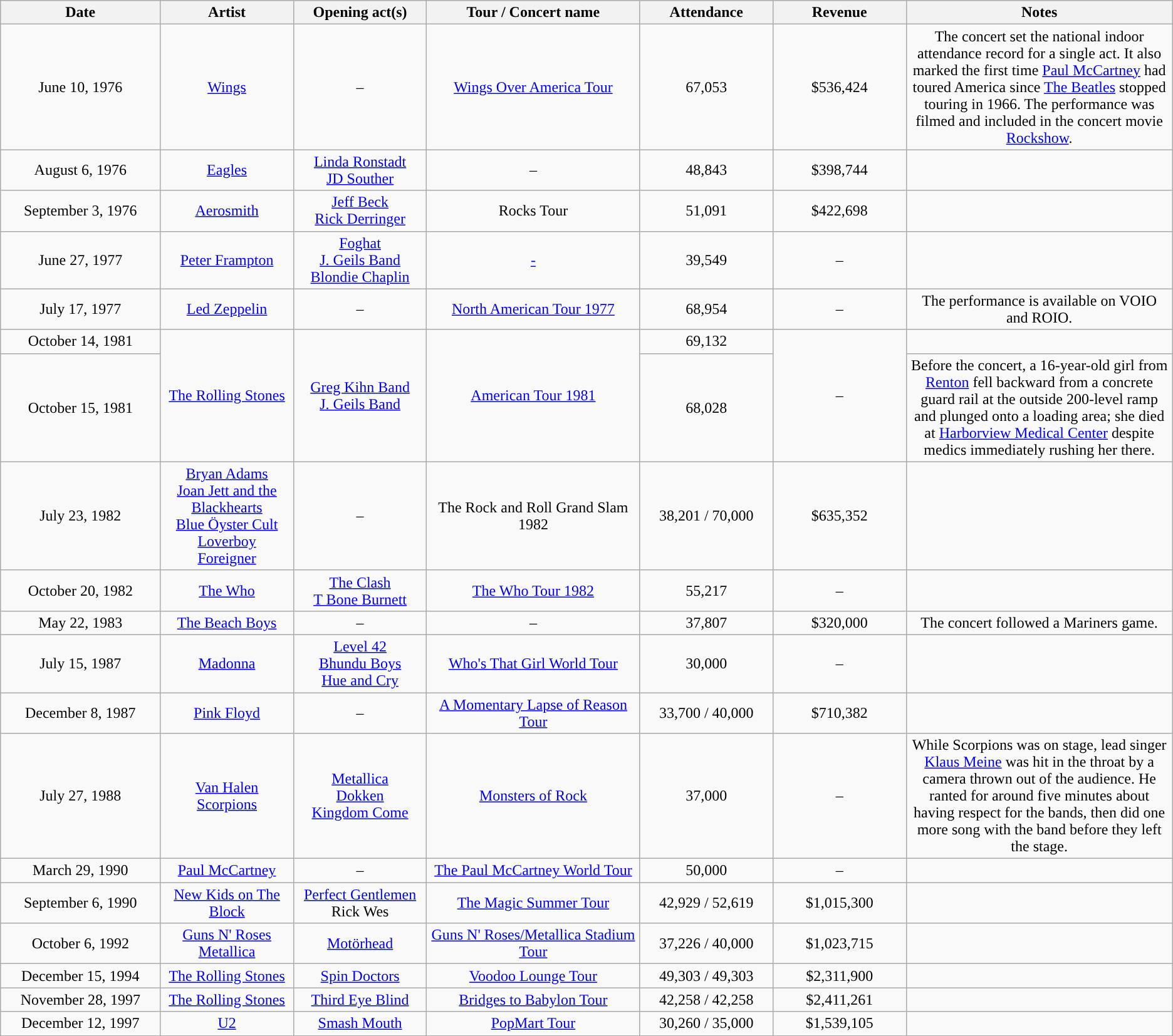<table class="wikitable" style="text-align:center;">
<tr>
<th width=12% style="text-align:center;">Date</th>
<th width=10% style="text-align:center;">Artist</th>
<th width=10% style="text-align:center;">Opening act(s)</th>
<th width=16% style="text-align:center;">Tour / Concert name</th>
<th width=10% style="text-align:center;">Attendance</th>
<th width=10% style="text-align:center;">Revenue</th>
<th width=20% style="text-align:center;">Notes</th>
</tr>
<tr>
<td>June 10, 1976</td>
<td><a href='#'>Wings</a></td>
<td>–</td>
<td><a href='#'>Wings Over America Tour</a></td>
<td>67,053</td>
<td>$536,424</td>
<td>The concert set the national indoor attendance record for a single act. It also marked the first time <a href='#'>Paul McCartney</a> had toured America since <a href='#'>The Beatles</a> stopped touring in 1966. The performance was filmed and included in the concert movie <a href='#'>Rockshow</a>.</td>
</tr>
<tr>
<td>August 6, 1976</td>
<td><a href='#'>Eagles</a></td>
<td><a href='#'>Linda Ronstadt</a><br><a href='#'>JD Souther</a></td>
<td>–</td>
<td>48,843</td>
<td>$398,744</td>
<td></td>
</tr>
<tr>
<td>September 3, 1976</td>
<td><a href='#'>Aerosmith</a></td>
<td><a href='#'>Jeff Beck</a><br><a href='#'>Rick Derringer</a></td>
<td>Rocks Tour</td>
<td>51,091</td>
<td>$422,698</td>
<td></td>
</tr>
<tr>
<td>June 27, 1977</td>
<td><a href='#'>Peter Frampton</a></td>
<td><a href='#'>Foghat</a><br><a href='#'>J. Geils Band</a> <br><a href='#'>Blondie Chaplin</a></td>
<td><a href='#'>-</a></td>
<td>39,549</td>
<td>–</td>
<td></td>
</tr>
<tr>
<td>July 17, 1977</td>
<td><a href='#'>Led Zeppelin</a></td>
<td>–</td>
<td><a href='#'>North American Tour 1977</a></td>
<td>68,954</td>
<td>–</td>
<td>The performance is available on VOIO and ROIO.</td>
</tr>
<tr>
<td>October 14, 1981</td>
<td rowspan=2><a href='#'>The Rolling Stones</a></td>
<td rowspan=2><a href='#'>Greg Kihn Band</a><br><a href='#'>J. Geils Band</a></td>
<td rowspan=2><a href='#'>American Tour 1981</a></td>
<td>69,132</td>
<td rowspan=2>–</td>
<td></td>
</tr>
<tr>
<td>October 15, 1981</td>
<td>68,028</td>
<td>Before the concert, a 16-year-old girl from <a href='#'>Renton</a> fell backward from a concrete guard rail at the outside 200-level ramp and plunged  onto a loading area; she died at <a href='#'>Harborview Medical Center</a> despite medics immediately rushing her there.</td>
</tr>
<tr>
<td>July 23, 1982</td>
<td><a href='#'>Bryan Adams</a><br><a href='#'>Joan Jett and the Blackhearts</a><br><a href='#'>Blue Öyster Cult</a><br><a href='#'>Loverboy</a><br><a href='#'>Foreigner</a></td>
<td>–</td>
<td>The Rock and Roll Grand Slam 1982</td>
<td>38,201 / 70,000</td>
<td>$635,352</td>
<td></td>
</tr>
<tr>
<td>October 20, 1982</td>
<td><a href='#'>The Who</a></td>
<td><a href='#'>The Clash</a><br><a href='#'>T Bone Burnett</a></td>
<td><a href='#'>The Who Tour 1982</a></td>
<td>55,217</td>
<td>–</td>
<td></td>
</tr>
<tr>
<td>May 22, 1983</td>
<td><a href='#'>The Beach Boys</a></td>
<td>–</td>
<td>–</td>
<td>37,807</td>
<td>$320,000</td>
<td>The concert followed a Mariners game.</td>
</tr>
<tr>
<td>July 15, 1987</td>
<td><a href='#'>Madonna</a></td>
<td><a href='#'>Level 42</a><br><a href='#'>Bhundu Boys</a><br><a href='#'>Hue and Cry</a></td>
<td><a href='#'>Who's That Girl World Tour</a></td>
<td>30,000</td>
<td>–</td>
<td></td>
</tr>
<tr>
<td>December 8, 1987</td>
<td><a href='#'>Pink Floyd</a></td>
<td>–</td>
<td><a href='#'>A Momentary Lapse of Reason Tour</a></td>
<td>33,700 / 40,000</td>
<td>$710,382</td>
<td></td>
</tr>
<tr>
<td>July 27, 1988</td>
<td><a href='#'>Van Halen</a><br><a href='#'>Scorpions</a></td>
<td><a href='#'>Metallica</a><br><a href='#'>Dokken</a><br><a href='#'>Kingdom Come</a></td>
<td><a href='#'>Monsters of Rock</a></td>
<td>37,000</td>
<td>–</td>
<td>While Scorpions was on stage, lead singer <a href='#'>Klaus Meine</a> was hit in the throat by a camera thrown out of the audience. He ranted for around five minutes about having respect for the bands, then did one more song with the band before they left the stage.</td>
</tr>
<tr>
<td>March 29, 1990</td>
<td><a href='#'>Paul McCartney</a></td>
<td>–</td>
<td><a href='#'>The Paul McCartney World Tour</a></td>
<td>50,000</td>
<td>–</td>
<td></td>
</tr>
<tr>
<td>September 6, 1990</td>
<td><a href='#'>New Kids on The Block</a></td>
<td><a href='#'>Perfect Gentlemen</a><br>Rick Wes</td>
<td><a href='#'>The Magic Summer Tour</a></td>
<td>42,929 / 52,619</td>
<td>$1,015,300</td>
<td></td>
</tr>
<tr>
<td>October 6, 1992</td>
<td><a href='#'>Guns N' Roses</a><br><a href='#'>Metallica</a></td>
<td><a href='#'>Motörhead</a></td>
<td><a href='#'>Guns N' Roses/Metallica Stadium Tour</a></td>
<td>37,226 / 40,000</td>
<td>$1,023,715</td>
<td></td>
</tr>
<tr>
<td>December 15, 1994</td>
<td><a href='#'>The Rolling Stones</a></td>
<td><a href='#'>Spin Doctors</a></td>
<td><a href='#'>Voodoo Lounge Tour</a></td>
<td>49,303 / 49,303</td>
<td>$2,311,900</td>
<td></td>
</tr>
<tr>
<td>November 28, 1997</td>
<td><a href='#'>The Rolling Stones</a></td>
<td><a href='#'>Third Eye Blind</a></td>
<td><a href='#'>Bridges to Babylon Tour</a></td>
<td>42,258 / 42,258</td>
<td>$2,411,261</td>
<td></td>
</tr>
<tr>
<td>December 12, 1997</td>
<td><a href='#'>U2</a></td>
<td><a href='#'>Smash Mouth</a></td>
<td><a href='#'>PopMart Tour</a></td>
<td>30,260 / 35,000</td>
<td>$1,539,105</td>
<td></td>
</tr>
</table>
